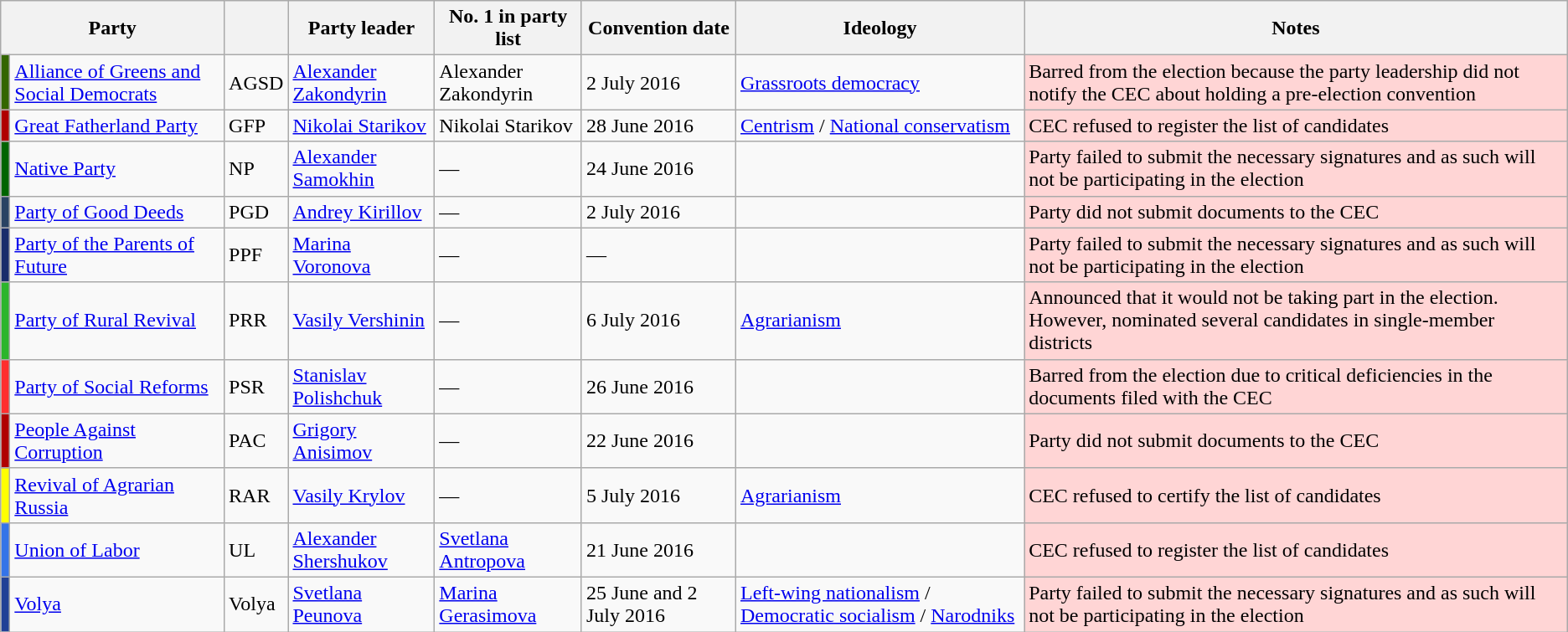<table class=wikitable>
<tr>
<th colspan=2>Party</th>
<th></th>
<th>Party leader</th>
<th>No. 1 in party list</th>
<th>Convention date</th>
<th>Ideology</th>
<th>Notes</th>
</tr>
<tr>
<td style="background:#360;"></td>
<td><a href='#'>Alliance of Greens and Social Democrats</a></td>
<td>AGSD</td>
<td><a href='#'>Alexander Zakondyrin</a></td>
<td>Alexander Zakondyrin</td>
<td>2 July 2016</td>
<td><a href='#'>Grassroots democracy</a></td>
<td style="background:#ffd5d5;">Barred from the election because the party leadership did not notify the CEC about holding a pre-election convention</td>
</tr>
<tr>
<td style="background: #B00000;"></td>
<td><a href='#'>Great Fatherland Party</a></td>
<td>GFP</td>
<td><a href='#'>Nikolai Starikov</a></td>
<td>Nikolai Starikov</td>
<td>28 June 2016</td>
<td><a href='#'>Centrism</a> / <a href='#'>National conservatism</a></td>
<td style="background:#ffd5d5;">CEC refused to register the list of candidates</td>
</tr>
<tr>
<td style="background: #006400;"></td>
<td><a href='#'>Native Party</a></td>
<td>NP</td>
<td><a href='#'>Alexander Samokhin</a></td>
<td>—</td>
<td>24 June 2016</td>
<td></td>
<td style="background:#ffd5d5;">Party failed to submit the necessary signatures and as such will not be participating in the election</td>
</tr>
<tr>
<td style="background: #2a4363;"></td>
<td><a href='#'>Party of Good Deeds</a></td>
<td>PGD</td>
<td><a href='#'>Andrey Kirillov</a></td>
<td>—</td>
<td>2 July 2016</td>
<td></td>
<td style="background:#ffd5d5;">Party did not submit documents to the CEC</td>
</tr>
<tr>
<td style="background: #192d6b;"></td>
<td><a href='#'>Party of the Parents of Future</a></td>
<td>PPF</td>
<td><a href='#'>Marina Voronova</a></td>
<td>—</td>
<td>—</td>
<td></td>
<td style="background:#ffd5d5;">Party failed to submit the necessary signatures and as such will not be participating in the election</td>
</tr>
<tr>
<td style="background: #2bb52b;"></td>
<td><a href='#'>Party of Rural Revival</a></td>
<td>PRR</td>
<td><a href='#'>Vasily Vershinin</a></td>
<td>—</td>
<td>6 July 2016</td>
<td><a href='#'>Agrarianism</a></td>
<td style="background:#ffd5d5;">Announced that it would not be taking part in the election. However, nominated several candidates in single-member districts</td>
</tr>
<tr>
<td style="background: #ff2e2e;"></td>
<td><a href='#'>Party of Social Reforms</a></td>
<td>PSR</td>
<td><a href='#'>Stanislav Polishchuk</a></td>
<td>—</td>
<td>26 June 2016</td>
<td></td>
<td style="background:#ffd5d5;">Barred from the election due to critical deficiencies in the documents filed with the CEC</td>
</tr>
<tr>
<td style="background: #B00000;"></td>
<td><a href='#'>People Against Corruption</a></td>
<td>PAC</td>
<td><a href='#'>Grigory Anisimov</a></td>
<td>—</td>
<td>22 June 2016</td>
<td></td>
<td style="background:#ffd5d5;">Party did not submit documents to the CEC</td>
</tr>
<tr>
<td style="background: yellow;"></td>
<td><a href='#'>Revival of Agrarian Russia</a></td>
<td>RAR</td>
<td><a href='#'>Vasily Krylov</a></td>
<td>—</td>
<td>5 July 2016</td>
<td><a href='#'>Agrarianism</a></td>
<td style="background:#ffd5d5;">CEC refused to certify the list of candidates</td>
</tr>
<tr>
<td style="background: #3574e8;"></td>
<td><a href='#'>Union of Labor</a></td>
<td>UL</td>
<td><a href='#'>Alexander Shershukov</a></td>
<td><a href='#'>Svetlana Antropova</a></td>
<td>21 June 2016</td>
<td></td>
<td style="background:#ffd5d5;">CEC refused to register the list of candidates</td>
</tr>
<tr>
<td style="background: #214096;"></td>
<td><a href='#'>Volya</a></td>
<td>Volya</td>
<td><a href='#'>Svetlana Peunova</a></td>
<td><a href='#'>Marina Gerasimova</a></td>
<td>25 June and 2 July 2016</td>
<td><a href='#'>Left-wing nationalism</a> / <a href='#'>Democratic socialism</a> / <a href='#'>Narodniks</a></td>
<td style="background:#ffd5d5;">Party failed to submit the necessary signatures and as such will not be participating in the election</td>
</tr>
</table>
